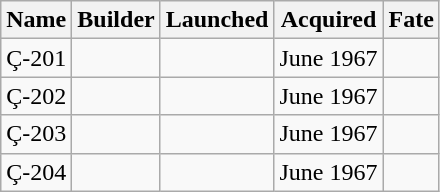<table class="wikitable">
<tr>
<th>Name</th>
<th>Builder</th>
<th>Launched</th>
<th>Acquired</th>
<th>Fate</th>
</tr>
<tr>
<td>Ç-201</td>
<td></td>
<td></td>
<td>June 1967</td>
<td></td>
</tr>
<tr>
<td>Ç-202</td>
<td></td>
<td></td>
<td>June 1967</td>
<td></td>
</tr>
<tr>
<td>Ç-203</td>
<td></td>
<td></td>
<td>June 1967</td>
<td></td>
</tr>
<tr>
<td>Ç-204</td>
<td></td>
<td></td>
<td>June 1967</td>
<td></td>
</tr>
</table>
